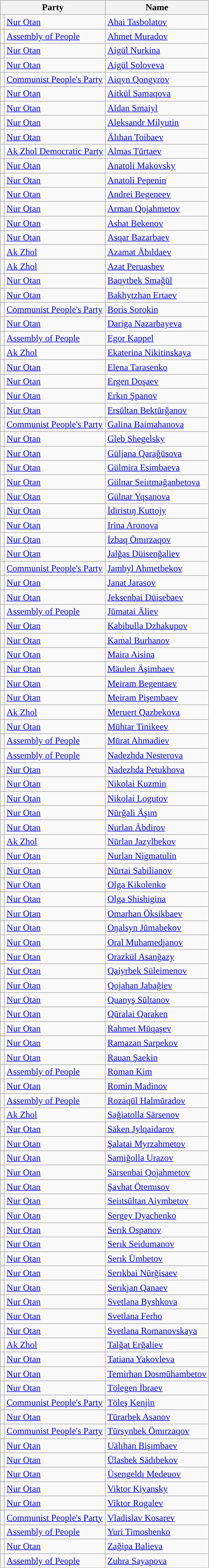<table class="wikitable sortable">
<tr>
<th colspan="2">Party</th>
<th>Name</th>
</tr>
<tr>
<td style="background-color: "></td>
<td><a href='#'>Nur Otan</a></td>
<td><a href='#'>Abai Tasbolatov</a></td>
</tr>
<tr>
<td></td>
<td><a href='#'>Assembly of People</a></td>
<td><a href='#'>Ahmet Muradov</a></td>
</tr>
<tr>
<td style="background-color: "></td>
<td><a href='#'>Nur Otan</a></td>
<td><a href='#'>Aigül Nurkina</a></td>
</tr>
<tr>
<td style="background-color: "></td>
<td><a href='#'>Nur Otan</a></td>
<td><a href='#'>Aigül Soloveva</a></td>
</tr>
<tr>
<td style="background-color: "></td>
<td><a href='#'>Communist People's Party</a></td>
<td><a href='#'>Aiqyn Qongyrov</a></td>
</tr>
<tr>
<td style="background-color: "></td>
<td><a href='#'>Nur Otan</a></td>
<td><a href='#'>Aitkül Samaqova</a></td>
</tr>
<tr>
<td style="background-color: "></td>
<td><a href='#'>Nur Otan</a></td>
<td><a href='#'>Aldan Smaiyl</a></td>
</tr>
<tr>
<td style="background-color: "></td>
<td><a href='#'>Nur Otan</a></td>
<td><a href='#'>Aleksandr Milyutin</a></td>
</tr>
<tr>
<td style="background-color: "></td>
<td><a href='#'>Nur Otan</a></td>
<td><a href='#'>Älıhan Toibaev</a></td>
</tr>
<tr>
<td style="background-color: "></td>
<td><a href='#'>Ak Zhol Democratic Party</a></td>
<td><a href='#'>Almas Tūrtaev</a></td>
</tr>
<tr>
<td style="background-color: "></td>
<td><a href='#'>Nur Otan</a></td>
<td><a href='#'>Anatoli Makovsky</a></td>
</tr>
<tr>
<td style="background-color: "></td>
<td><a href='#'>Nur Otan</a></td>
<td><a href='#'>Anatoli Pepenin</a></td>
</tr>
<tr>
<td style="background-color: "></td>
<td><a href='#'>Nur Otan</a></td>
<td><a href='#'>Andrei Begeneev</a></td>
</tr>
<tr>
<td style="background-color: "></td>
<td><a href='#'>Nur Otan</a></td>
<td><a href='#'>Arman Qojahmetov</a></td>
</tr>
<tr>
<td style="background-color: "></td>
<td><a href='#'>Nur Otan</a></td>
<td><a href='#'>Ashat Bekenov</a></td>
</tr>
<tr>
<td style="background-color: "></td>
<td><a href='#'>Nur Otan</a></td>
<td><a href='#'>Asqar Bazarbaev</a></td>
</tr>
<tr>
<td style="background-color: "></td>
<td><a href='#'>Ak Zhol</a></td>
<td><a href='#'>Azamat Äbıldaev</a></td>
</tr>
<tr>
<td style="background-color: "></td>
<td><a href='#'>Ak Zhol</a></td>
<td><a href='#'>Azat Peruashev</a></td>
</tr>
<tr>
<td style="background-color: "></td>
<td><a href='#'>Nur Otan</a></td>
<td><a href='#'>Baqytbek Smağūl</a></td>
</tr>
<tr>
<td style="background-color: "></td>
<td><a href='#'>Nur Otan</a></td>
<td><a href='#'>Bakhytzhan Ertaev</a></td>
</tr>
<tr>
<td style="background-color: "></td>
<td><a href='#'>Communist People's Party</a></td>
<td><a href='#'>Boris Sorokin</a></td>
</tr>
<tr>
<td style="background-color: "></td>
<td><a href='#'>Nur Otan</a></td>
<td><a href='#'>Dariga Nazarbayeva</a></td>
</tr>
<tr>
<td></td>
<td><a href='#'>Assembly of People</a></td>
<td><a href='#'>Egor Kappel</a></td>
</tr>
<tr>
<td style="background-color: "></td>
<td><a href='#'>Ak Zhol</a></td>
<td><a href='#'>Ekaterina Nikitinskaya</a></td>
</tr>
<tr>
<td style="background-color: "></td>
<td><a href='#'>Nur Otan</a></td>
<td><a href='#'>Elena Tarasenko</a></td>
</tr>
<tr>
<td style="background-color: "></td>
<td><a href='#'>Nur Otan</a></td>
<td><a href='#'>Ergen Doşaev</a></td>
</tr>
<tr>
<td style="background-color: "></td>
<td><a href='#'>Nur Otan</a></td>
<td><a href='#'>Erkın Şpanov</a></td>
</tr>
<tr>
<td style="background-color: "></td>
<td><a href='#'>Nur Otan</a></td>
<td><a href='#'>Ersūltan Bektūrğanov</a></td>
</tr>
<tr>
<td style="background-color: "></td>
<td><a href='#'>Communist People's Party</a></td>
<td><a href='#'>Galina Baimahanova</a></td>
</tr>
<tr>
<td style="background-color: "></td>
<td><a href='#'>Nur Otan</a></td>
<td><a href='#'>Gleb Shegelsky</a></td>
</tr>
<tr>
<td style="background-color: "></td>
<td><a href='#'>Nur Otan</a></td>
<td><a href='#'>Güljana Qarağūsova</a></td>
</tr>
<tr>
<td style="background-color: "></td>
<td><a href='#'>Nur Otan</a></td>
<td><a href='#'>Gülmira Esimbaeva</a></td>
</tr>
<tr>
<td style="background-color: "></td>
<td><a href='#'>Nur Otan</a></td>
<td><a href='#'>Gülnar Seiıtmağanbetova</a></td>
</tr>
<tr>
<td style="background-color: "></td>
<td><a href='#'>Nur Otan</a></td>
<td><a href='#'>Gülnar Yqsanova</a></td>
</tr>
<tr>
<td style="background-color: "></td>
<td><a href='#'>Nur Otan</a></td>
<td><a href='#'>İdiristıŋ Kuttojy</a></td>
</tr>
<tr>
<td style="background-color: "></td>
<td><a href='#'>Nur Otan</a></td>
<td><a href='#'>Irina Aronova</a></td>
</tr>
<tr>
<td style="background-color: "></td>
<td><a href='#'>Nur Otan</a></td>
<td><a href='#'>İzbaq Ömırzaqov</a></td>
</tr>
<tr>
<td style="background-color: "></td>
<td><a href='#'>Nur Otan</a></td>
<td><a href='#'>Jalğas Düisenğaliev</a></td>
</tr>
<tr>
<td style="background-color: "></td>
<td><a href='#'>Communist People's Party</a></td>
<td><a href='#'>Jambyl Ahmetbekov</a></td>
</tr>
<tr>
<td style="background-color: "></td>
<td><a href='#'>Nur Otan</a></td>
<td><a href='#'>Janat Jarasov</a></td>
</tr>
<tr>
<td style="background-color: "></td>
<td><a href='#'>Nur Otan</a></td>
<td><a href='#'>Jeksenbai Düisebaev</a></td>
</tr>
<tr>
<td></td>
<td><a href='#'>Assembly of People</a></td>
<td><a href='#'>Jūmatai Äliev</a></td>
</tr>
<tr>
<td style="background-color: "></td>
<td><a href='#'>Nur Otan</a></td>
<td><a href='#'>Kabibulla Dzhakupov</a></td>
</tr>
<tr>
<td style="background-color: "></td>
<td><a href='#'>Nur Otan</a></td>
<td><a href='#'>Kamal Burhanov</a></td>
</tr>
<tr>
<td style="background-color: "></td>
<td><a href='#'>Nur Otan</a></td>
<td><a href='#'>Maira Aisina</a></td>
</tr>
<tr>
<td style="background-color: "></td>
<td><a href='#'>Nur Otan</a></td>
<td><a href='#'>Mäulen Äşimbaev</a></td>
</tr>
<tr>
<td style="background-color: "></td>
<td><a href='#'>Nur Otan</a></td>
<td><a href='#'>Meiram Begentaev</a></td>
</tr>
<tr>
<td style="background-color: "></td>
<td><a href='#'>Nur Otan</a></td>
<td><a href='#'>Meiram Pişembaev</a></td>
</tr>
<tr>
<td style="background-color: "></td>
<td><a href='#'>Ak Zhol</a></td>
<td><a href='#'>Meruert Qazbekova</a></td>
</tr>
<tr>
<td style="background-color: "></td>
<td><a href='#'>Nur Otan</a></td>
<td><a href='#'>Mūhtar Tinikeev</a></td>
</tr>
<tr>
<td></td>
<td><a href='#'>Assembly of People</a></td>
<td><a href='#'>Mūrat Ahmadiev</a></td>
</tr>
<tr>
<td></td>
<td><a href='#'>Assembly of People</a></td>
<td><a href='#'>Nadezhda Nesterova</a></td>
</tr>
<tr>
<td style="background-color: "></td>
<td><a href='#'>Nur Otan</a></td>
<td><a href='#'>Nadezhda Petukhova</a></td>
</tr>
<tr>
<td style="background-color: "></td>
<td><a href='#'>Nur Otan</a></td>
<td><a href='#'>Nikolai Kuzmin</a></td>
</tr>
<tr>
<td style="background-color: "></td>
<td><a href='#'>Nur Otan</a></td>
<td><a href='#'>Nikolai Logutov</a></td>
</tr>
<tr>
<td style="background-color: "></td>
<td><a href='#'>Nur Otan</a></td>
<td><a href='#'>Nūrğali Äşım</a></td>
</tr>
<tr>
<td style="background-color: "></td>
<td><a href='#'>Nur Otan</a></td>
<td><a href='#'>Nurlan Äbdirov</a></td>
</tr>
<tr>
<td style="background-color: "></td>
<td><a href='#'>Ak Zhol</a></td>
<td><a href='#'>Nūrlan Jazylbekov</a></td>
</tr>
<tr>
<td style="background-color: "></td>
<td><a href='#'>Nur Otan</a></td>
<td><a href='#'>Nurlan Nigmatulin</a></td>
</tr>
<tr>
<td style="background-color: "></td>
<td><a href='#'>Nur Otan</a></td>
<td><a href='#'>Nūrtai Sabilianov</a></td>
</tr>
<tr>
<td style="background-color: "></td>
<td><a href='#'>Nur Otan</a></td>
<td><a href='#'>Olga Kikolenko</a></td>
</tr>
<tr>
<td style="background-color: "></td>
<td><a href='#'>Nur Otan</a></td>
<td><a href='#'>Olga Shishigina</a></td>
</tr>
<tr>
<td style="background-color: "></td>
<td><a href='#'>Nur Otan</a></td>
<td><a href='#'>Omarhan Öksikbaev</a></td>
</tr>
<tr>
<td style="background-color: "></td>
<td><a href='#'>Nur Otan</a></td>
<td><a href='#'>Oŋalsyn Jūmabekov</a></td>
</tr>
<tr>
<td style="background-color: "></td>
<td><a href='#'>Nur Otan</a></td>
<td><a href='#'>Oral Muhamedjanov</a></td>
</tr>
<tr>
<td style="background-color: "></td>
<td><a href='#'>Nur Otan</a></td>
<td><a href='#'>Orazkül Asanğazy</a></td>
</tr>
<tr>
<td style="background-color: "></td>
<td><a href='#'>Nur Otan</a></td>
<td><a href='#'>Qaiyrbek Süleimenov</a></td>
</tr>
<tr>
<td style="background-color: "></td>
<td><a href='#'>Nur Otan</a></td>
<td><a href='#'>Qojahan Jabağiev</a></td>
</tr>
<tr>
<td style="background-color: "></td>
<td><a href='#'>Nur Otan</a></td>
<td><a href='#'>Quanyş Sūltanov</a></td>
</tr>
<tr>
<td style="background-color: "></td>
<td><a href='#'>Nur Otan</a></td>
<td><a href='#'>Qūralai Qaraken</a></td>
</tr>
<tr>
<td style="background-color: "></td>
<td><a href='#'>Nur Otan</a></td>
<td><a href='#'>Rahmet Mūqaşev</a></td>
</tr>
<tr>
<td style="background-color: "></td>
<td><a href='#'>Nur Otan</a></td>
<td><a href='#'>Ramazan Sarpekov</a></td>
</tr>
<tr>
<td style="background-color: "></td>
<td><a href='#'>Nur Otan</a></td>
<td><a href='#'>Rauan Şaekin</a></td>
</tr>
<tr>
<td></td>
<td><a href='#'>Assembly of People</a></td>
<td><a href='#'>Roman Kim</a></td>
</tr>
<tr>
<td style="background-color: "></td>
<td><a href='#'>Nur Otan</a></td>
<td><a href='#'>Romin Madinov</a></td>
</tr>
<tr>
<td></td>
<td><a href='#'>Assembly of People</a></td>
<td><a href='#'>Rozaqūl Halmūradov</a></td>
</tr>
<tr>
<td style="background-color: "></td>
<td><a href='#'>Ak Zhol</a></td>
<td><a href='#'>Sağiatolla Särsenov</a></td>
</tr>
<tr>
<td style="background-color: "></td>
<td><a href='#'>Nur Otan</a></td>
<td><a href='#'>Säken Jylqaidarov</a></td>
</tr>
<tr>
<td style="background-color: "></td>
<td><a href='#'>Nur Otan</a></td>
<td><a href='#'>Şalatai Myrzahmetov</a></td>
</tr>
<tr>
<td style="background-color: "></td>
<td><a href='#'>Nur Otan</a></td>
<td><a href='#'>Samiğolla Urazov</a></td>
</tr>
<tr>
<td style="background-color: "></td>
<td><a href='#'>Nur Otan</a></td>
<td><a href='#'>Särsenbai Qojahmetov</a></td>
</tr>
<tr>
<td style="background-color: "></td>
<td><a href='#'>Nur Otan</a></td>
<td><a href='#'>Şavhat Ötemısov</a></td>
</tr>
<tr>
<td style="background-color: "></td>
<td><a href='#'>Nur Otan</a></td>
<td><a href='#'>Seiıtsūltan Aiymbetov</a></td>
</tr>
<tr>
<td style="background-color: "></td>
<td><a href='#'>Nur Otan</a></td>
<td><a href='#'>Sergey Dyachenko</a></td>
</tr>
<tr>
<td style="background-color: "></td>
<td><a href='#'>Nur Otan</a></td>
<td><a href='#'>Serık Ospanov</a></td>
</tr>
<tr>
<td style="background-color: "></td>
<td><a href='#'>Nur Otan</a></td>
<td><a href='#'>Serık Seidumanov</a></td>
</tr>
<tr>
<td style="background-color: "></td>
<td><a href='#'>Nur Otan</a></td>
<td><a href='#'>Serık Ümbetov</a></td>
</tr>
<tr>
<td style="background-color: "></td>
<td><a href='#'>Nur Otan</a></td>
<td><a href='#'>Serıkbai Nūrğisaev</a></td>
</tr>
<tr>
<td style="background-color: "></td>
<td><a href='#'>Nur Otan</a></td>
<td><a href='#'>Serıkjan Qanaev</a></td>
</tr>
<tr>
<td style="background-color: "></td>
<td><a href='#'>Nur Otan</a></td>
<td><a href='#'>Svetlana Byshkova</a></td>
</tr>
<tr>
<td style="background-color: "></td>
<td><a href='#'>Nur Otan</a></td>
<td><a href='#'>Svetlana Ferho</a></td>
</tr>
<tr>
<td style="background-color: "></td>
<td><a href='#'>Nur Otan</a></td>
<td><a href='#'>Svetlana Romanovskaya</a></td>
</tr>
<tr>
<td style="background-color: "></td>
<td><a href='#'>Ak Zhol</a></td>
<td><a href='#'>Talğat Erğaliev</a></td>
</tr>
<tr>
<td style="background-color: "></td>
<td><a href='#'>Nur Otan</a></td>
<td><a href='#'>Tatiana Yakovleva</a></td>
</tr>
<tr>
<td style="background-color: "></td>
<td><a href='#'>Nur Otan</a></td>
<td><a href='#'>Temirhan Dosmūhambetov</a></td>
</tr>
<tr>
<td style="background-color: "></td>
<td><a href='#'>Nur Otan</a></td>
<td><a href='#'>Tölegen İbraev</a></td>
</tr>
<tr>
<td style="background-color: "></td>
<td><a href='#'>Communist People's Party</a></td>
<td><a href='#'>Töleş Kenjin</a></td>
</tr>
<tr>
<td style="background-color: "></td>
<td><a href='#'>Nur Otan</a></td>
<td><a href='#'>Tūrarbek Asanov</a></td>
</tr>
<tr>
<td style="background-color: "></td>
<td><a href='#'>Communist People's Party</a></td>
<td><a href='#'>Tūrsynbek Ömırzaqov</a></td>
</tr>
<tr>
<td style="background-color: "></td>
<td><a href='#'>Nur Otan</a></td>
<td><a href='#'>Uälıhan Bişımbaev</a></td>
</tr>
<tr>
<td style="background-color: "></td>
<td><a href='#'>Nur Otan</a></td>
<td><a href='#'>Ūlasbek Sädıbekov</a></td>
</tr>
<tr>
<td style="background-color: "></td>
<td><a href='#'>Nur Otan</a></td>
<td><a href='#'>Üsengeldı Medeuov</a></td>
</tr>
<tr>
<td style="background-color: "></td>
<td><a href='#'>Nur Otan</a></td>
<td><a href='#'>Viktor Kiyansky</a></td>
</tr>
<tr>
<td style="background-color: "></td>
<td><a href='#'>Nur Otan</a></td>
<td><a href='#'>Viktor Rogalev</a></td>
</tr>
<tr>
<td style="background-color: "></td>
<td><a href='#'>Communist People's Party</a></td>
<td><a href='#'>Vladislav Kosarev</a></td>
</tr>
<tr>
<td></td>
<td><a href='#'>Assembly of People</a></td>
<td><a href='#'>Yuri Timoshenko</a></td>
</tr>
<tr>
<td style="background-color: "></td>
<td><a href='#'>Nur Otan</a></td>
<td><a href='#'>Zağipa Balieva</a></td>
</tr>
<tr>
<td></td>
<td><a href='#'>Assembly of People</a></td>
<td><a href='#'>Zuhra Sayapova</a></td>
</tr>
</table>
